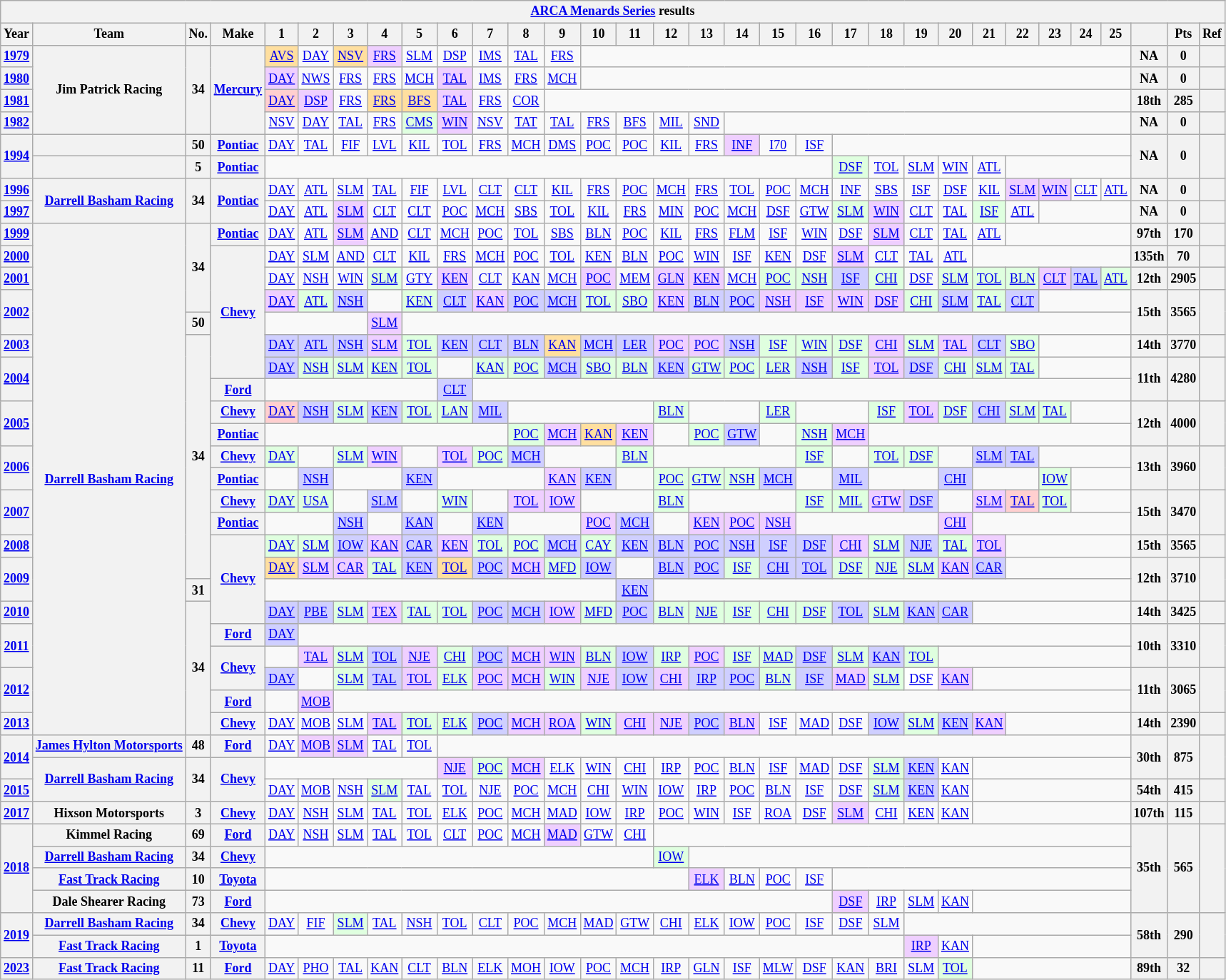<table class="wikitable" style="text-align:center; font-size:75%">
<tr>
<th colspan=32><a href='#'>ARCA Menards Series</a> results</th>
</tr>
<tr>
<th>Year</th>
<th>Team</th>
<th>No.</th>
<th>Make</th>
<th>1</th>
<th>2</th>
<th>3</th>
<th>4</th>
<th>5</th>
<th>6</th>
<th>7</th>
<th>8</th>
<th>9</th>
<th>10</th>
<th>11</th>
<th>12</th>
<th>13</th>
<th>14</th>
<th>15</th>
<th>16</th>
<th>17</th>
<th>18</th>
<th>19</th>
<th>20</th>
<th>21</th>
<th>22</th>
<th>23</th>
<th>24</th>
<th>25</th>
<th></th>
<th>Pts</th>
<th>Ref</th>
</tr>
<tr>
<th><a href='#'>1979</a></th>
<th rowspan=4>Jim Patrick Racing</th>
<th rowspan=4>34</th>
<th rowspan=4><a href='#'>Mercury</a></th>
<td style="background:#FFDF9F;"><a href='#'>AVS</a><br></td>
<td><a href='#'>DAY</a></td>
<td style="background:#FFDF9F;"><a href='#'>NSV</a><br></td>
<td style="background:#EFCFFF;"><a href='#'>FRS</a><br></td>
<td><a href='#'>SLM</a></td>
<td><a href='#'>DSP</a></td>
<td><a href='#'>IMS</a></td>
<td><a href='#'>TAL</a></td>
<td><a href='#'>FRS</a></td>
<td colspan=16></td>
<th>NA</th>
<th>0</th>
<th></th>
</tr>
<tr>
<th><a href='#'>1980</a></th>
<td style="background:#EFCFFF;"><a href='#'>DAY</a><br></td>
<td><a href='#'>NWS</a></td>
<td><a href='#'>FRS</a></td>
<td><a href='#'>FRS</a></td>
<td><a href='#'>MCH</a></td>
<td style="background:#EFCFFF;"><a href='#'>TAL</a><br></td>
<td><a href='#'>IMS</a></td>
<td><a href='#'>FRS</a></td>
<td><a href='#'>MCH</a></td>
<td colspan=16></td>
<th>NA</th>
<th>0</th>
<th></th>
</tr>
<tr>
<th><a href='#'>1981</a></th>
<td style="background:#FFCFCF;"><a href='#'>DAY</a><br></td>
<td style="background:#EFCFFF;"><a href='#'>DSP</a><br></td>
<td><a href='#'>FRS</a></td>
<td style="background:#FFDF9F;"><a href='#'>FRS</a><br></td>
<td style="background:#FFDF9F;"><a href='#'>BFS</a><br></td>
<td style="background:#EFCFFF;"><a href='#'>TAL</a><br></td>
<td><a href='#'>FRS</a></td>
<td><a href='#'>COR</a></td>
<td colspan=17></td>
<th>18th</th>
<th>285</th>
<th></th>
</tr>
<tr>
<th><a href='#'>1982</a></th>
<td><a href='#'>NSV</a></td>
<td><a href='#'>DAY</a></td>
<td><a href='#'>TAL</a></td>
<td><a href='#'>FRS</a></td>
<td style="background:#DFFFDF;"><a href='#'>CMS</a><br></td>
<td style="background:#EFCFFF;"><a href='#'>WIN</a><br></td>
<td><a href='#'>NSV</a></td>
<td><a href='#'>TAT</a></td>
<td><a href='#'>TAL</a></td>
<td><a href='#'>FRS</a></td>
<td><a href='#'>BFS</a></td>
<td><a href='#'>MIL</a></td>
<td><a href='#'>SND</a></td>
<td colspan=12></td>
<th>NA</th>
<th>0</th>
<th></th>
</tr>
<tr>
<th rowspan=2><a href='#'>1994</a></th>
<th></th>
<th>50</th>
<th><a href='#'>Pontiac</a></th>
<td><a href='#'>DAY</a></td>
<td><a href='#'>TAL</a></td>
<td><a href='#'>FIF</a></td>
<td><a href='#'>LVL</a></td>
<td><a href='#'>KIL</a></td>
<td><a href='#'>TOL</a></td>
<td><a href='#'>FRS</a></td>
<td><a href='#'>MCH</a></td>
<td><a href='#'>DMS</a></td>
<td><a href='#'>POC</a></td>
<td><a href='#'>POC</a></td>
<td><a href='#'>KIL</a></td>
<td><a href='#'>FRS</a></td>
<td style="background:#EFCFFF;"><a href='#'>INF</a><br></td>
<td><a href='#'>I70</a></td>
<td><a href='#'>ISF</a></td>
<td colspan=9></td>
<th rowspan=2>NA</th>
<th rowspan=2>0</th>
<th rowspan=2></th>
</tr>
<tr>
<th></th>
<th>5</th>
<th><a href='#'>Pontiac</a></th>
<td colspan=16></td>
<td style="background:#DFFFDF;"><a href='#'>DSF</a><br></td>
<td><a href='#'>TOL</a></td>
<td><a href='#'>SLM</a></td>
<td><a href='#'>WIN</a></td>
<td><a href='#'>ATL</a></td>
<td colspan=4></td>
</tr>
<tr>
<th><a href='#'>1996</a></th>
<th rowspan=2><a href='#'>Darrell Basham Racing</a></th>
<th rowspan=2>34</th>
<th rowspan=2><a href='#'>Pontiac</a></th>
<td><a href='#'>DAY</a></td>
<td><a href='#'>ATL</a></td>
<td><a href='#'>SLM</a></td>
<td><a href='#'>TAL</a></td>
<td><a href='#'>FIF</a></td>
<td><a href='#'>LVL</a></td>
<td><a href='#'>CLT</a></td>
<td><a href='#'>CLT</a></td>
<td><a href='#'>KIL</a></td>
<td><a href='#'>FRS</a></td>
<td><a href='#'>POC</a></td>
<td><a href='#'>MCH</a></td>
<td><a href='#'>FRS</a></td>
<td><a href='#'>TOL</a></td>
<td><a href='#'>POC</a></td>
<td><a href='#'>MCH</a></td>
<td><a href='#'>INF</a></td>
<td><a href='#'>SBS</a></td>
<td><a href='#'>ISF</a></td>
<td><a href='#'>DSF</a></td>
<td><a href='#'>KIL</a></td>
<td style="background:#EFCFFF;"><a href='#'>SLM</a><br></td>
<td style="background:#EFCFFF;"><a href='#'>WIN</a><br></td>
<td><a href='#'>CLT</a></td>
<td><a href='#'>ATL</a></td>
<th>NA</th>
<th>0</th>
<th></th>
</tr>
<tr>
<th><a href='#'>1997</a></th>
<td><a href='#'>DAY</a></td>
<td><a href='#'>ATL</a></td>
<td style="background:#EFCFFF;"><a href='#'>SLM</a><br></td>
<td><a href='#'>CLT</a></td>
<td><a href='#'>CLT</a></td>
<td><a href='#'>POC</a></td>
<td><a href='#'>MCH</a></td>
<td><a href='#'>SBS</a></td>
<td><a href='#'>TOL</a></td>
<td><a href='#'>KIL</a></td>
<td><a href='#'>FRS</a></td>
<td><a href='#'>MIN</a></td>
<td><a href='#'>POC</a></td>
<td><a href='#'>MCH</a></td>
<td><a href='#'>DSF</a></td>
<td><a href='#'>GTW</a></td>
<td style="background:#DFFFDF;"><a href='#'>SLM</a><br></td>
<td style="background:#EFCFFF;"><a href='#'>WIN</a><br></td>
<td><a href='#'>CLT</a></td>
<td><a href='#'>TAL</a></td>
<td style="background:#DFFFDF;"><a href='#'>ISF</a><br></td>
<td><a href='#'>ATL</a></td>
<td colspan=3></td>
<th>NA</th>
<th>0</th>
<th></th>
</tr>
<tr>
<th><a href='#'>1999</a></th>
<th rowspan=23><a href='#'>Darrell Basham Racing</a></th>
<th rowspan=4>34</th>
<th><a href='#'>Pontiac</a></th>
<td><a href='#'>DAY</a></td>
<td><a href='#'>ATL</a></td>
<td style="background:#EFCFFF;"><a href='#'>SLM</a><br></td>
<td><a href='#'>AND</a></td>
<td><a href='#'>CLT</a></td>
<td><a href='#'>MCH</a></td>
<td><a href='#'>POC</a></td>
<td><a href='#'>TOL</a></td>
<td><a href='#'>SBS</a></td>
<td><a href='#'>BLN</a></td>
<td><a href='#'>POC</a></td>
<td><a href='#'>KIL</a></td>
<td><a href='#'>FRS</a></td>
<td><a href='#'>FLM</a></td>
<td><a href='#'>ISF</a></td>
<td><a href='#'>WIN</a></td>
<td><a href='#'>DSF</a></td>
<td style="background:#EFCFFF;"><a href='#'>SLM</a><br></td>
<td><a href='#'>CLT</a></td>
<td><a href='#'>TAL</a></td>
<td><a href='#'>ATL</a></td>
<td colspan=4></td>
<th>97th</th>
<th>170</th>
<th></th>
</tr>
<tr>
<th><a href='#'>2000</a></th>
<th rowspan=6><a href='#'>Chevy</a></th>
<td><a href='#'>DAY</a></td>
<td><a href='#'>SLM</a></td>
<td><a href='#'>AND</a></td>
<td><a href='#'>CLT</a></td>
<td><a href='#'>KIL</a></td>
<td><a href='#'>FRS</a></td>
<td><a href='#'>MCH</a></td>
<td><a href='#'>POC</a></td>
<td><a href='#'>TOL</a></td>
<td><a href='#'>KEN</a></td>
<td><a href='#'>BLN</a></td>
<td><a href='#'>POC</a></td>
<td><a href='#'>WIN</a></td>
<td><a href='#'>ISF</a></td>
<td><a href='#'>KEN</a></td>
<td><a href='#'>DSF</a></td>
<td style="background:#EFCFFF;"><a href='#'>SLM</a><br></td>
<td><a href='#'>CLT</a></td>
<td><a href='#'>TAL</a></td>
<td><a href='#'>ATL</a></td>
<td colspan=5></td>
<th>135th</th>
<th>70</th>
<th></th>
</tr>
<tr>
<th><a href='#'>2001</a></th>
<td><a href='#'>DAY</a></td>
<td><a href='#'>NSH</a></td>
<td><a href='#'>WIN</a></td>
<td style="background:#DFFFDF;"><a href='#'>SLM</a><br></td>
<td><a href='#'>GTY</a></td>
<td style="background:#EFCFFF;"><a href='#'>KEN</a><br></td>
<td><a href='#'>CLT</a></td>
<td><a href='#'>KAN</a></td>
<td><a href='#'>MCH</a></td>
<td style="background:#EFCFFF;"><a href='#'>POC</a><br></td>
<td><a href='#'>MEM</a></td>
<td style="background:#EFCFFF;"><a href='#'>GLN</a><br></td>
<td style="background:#EFCFFF;"><a href='#'>KEN</a><br></td>
<td><a href='#'>MCH</a></td>
<td style="background:#DFFFDF;"><a href='#'>POC</a><br></td>
<td style="background:#DFFFDF;"><a href='#'>NSH</a><br></td>
<td style="background:#CFCFFF;"><a href='#'>ISF</a><br></td>
<td style="background:#DFFFDF;"><a href='#'>CHI</a><br></td>
<td><a href='#'>DSF</a></td>
<td style="background:#DFFFDF;"><a href='#'>SLM</a><br></td>
<td style="background:#DFFFDF;"><a href='#'>TOL</a><br></td>
<td style="background:#DFFFDF;"><a href='#'>BLN</a><br></td>
<td style="background:#EFCFFF;"><a href='#'>CLT</a><br></td>
<td style="background:#CFCFFF;"><a href='#'>TAL</a><br></td>
<td style="background:#DFFFDF;"><a href='#'>ATL</a><br></td>
<th>12th</th>
<th>2905</th>
<th></th>
</tr>
<tr>
<th rowspan=2><a href='#'>2002</a></th>
<td style="background:#EFCFFF;"><a href='#'>DAY</a><br></td>
<td style="background:#DFFFDF;"><a href='#'>ATL</a><br></td>
<td style="background:#CFCFFF;"><a href='#'>NSH</a><br></td>
<td></td>
<td style="background:#DFFFDF;"><a href='#'>KEN</a><br></td>
<td style="background:#CFCFFF;"><a href='#'>CLT</a><br></td>
<td style="background:#EFCFFF;"><a href='#'>KAN</a><br></td>
<td style="background:#CFCFFF;"><a href='#'>POC</a><br></td>
<td style="background:#CFCFFF;"><a href='#'>MCH</a><br></td>
<td style="background:#DFFFDF;"><a href='#'>TOL</a><br></td>
<td style="background:#DFFFDF;"><a href='#'>SBO</a><br></td>
<td style="background:#EFCFFF;"><a href='#'>KEN</a><br></td>
<td style="background:#CFCFFF;"><a href='#'>BLN</a><br></td>
<td style="background:#CFCFFF;"><a href='#'>POC</a><br></td>
<td style="background:#EFCFFF;"><a href='#'>NSH</a><br></td>
<td style="background:#EFCFFF;"><a href='#'>ISF</a><br></td>
<td style="background:#EFCFFF;"><a href='#'>WIN</a><br></td>
<td style="background:#EFCFFF;"><a href='#'>DSF</a><br></td>
<td style="background:#DFFFDF;"><a href='#'>CHI</a><br></td>
<td style="background:#CFCFFF;"><a href='#'>SLM</a><br></td>
<td style="background:#DFFFDF;"><a href='#'>TAL</a><br></td>
<td style="background:#CFCFFF;"><a href='#'>CLT</a><br></td>
<td colspan=3></td>
<th rowspan=2>15th</th>
<th rowspan=2>3565</th>
<th rowspan=2></th>
</tr>
<tr>
<th>50</th>
<td colspan=3></td>
<td style="background:#EFCFFF;"><a href='#'>SLM</a><br></td>
<td colspan=21></td>
</tr>
<tr>
<th><a href='#'>2003</a></th>
<th rowspan=11>34</th>
<td style="background:#CFCFFF;"><a href='#'>DAY</a><br></td>
<td style="background:#CFCFFF;"><a href='#'>ATL</a><br></td>
<td style="background:#CFCFFF;"><a href='#'>NSH</a><br></td>
<td style="background:#EFCFFF;"><a href='#'>SLM</a><br></td>
<td style="background:#DFFFDF;"><a href='#'>TOL</a><br></td>
<td style="background:#CFCFFF;"><a href='#'>KEN</a><br></td>
<td style="background:#CFCFFF;"><a href='#'>CLT</a><br></td>
<td style="background:#CFCFFF;"><a href='#'>BLN</a><br></td>
<td style="background:#FFDF9F;"><a href='#'>KAN</a><br></td>
<td style="background:#CFCFFF;"><a href='#'>MCH</a><br></td>
<td style="background:#CFCFFF;"><a href='#'>LER</a><br></td>
<td style="background:#EFCFFF;"><a href='#'>POC</a><br></td>
<td style="background:#EFCFFF;"><a href='#'>POC</a><br></td>
<td style="background:#CFCFFF;"><a href='#'>NSH</a><br></td>
<td style="background:#DFFFDF;"><a href='#'>ISF</a><br></td>
<td style="background:#DFFFDF;"><a href='#'>WIN</a><br></td>
<td style="background:#DFFFDF;"><a href='#'>DSF</a><br></td>
<td style="background:#EFCFFF;"><a href='#'>CHI</a><br></td>
<td style="background:#DFFFDF;"><a href='#'>SLM</a><br></td>
<td style="background:#EFCFFF;"><a href='#'>TAL</a><br></td>
<td style="background:#CFCFFF;"><a href='#'>CLT</a><br></td>
<td style="background:#DFFFDF;"><a href='#'>SBO</a><br></td>
<td colspan=3></td>
<th>14th</th>
<th>3770</th>
<th></th>
</tr>
<tr>
<th rowspan=2><a href='#'>2004</a></th>
<td style="background:#CFCFFF;"><a href='#'>DAY</a><br></td>
<td style="background:#DFFFDF;"><a href='#'>NSH</a><br></td>
<td style="background:#DFFFDF;"><a href='#'>SLM</a><br></td>
<td style="background:#DFFFDF;"><a href='#'>KEN</a><br></td>
<td style="background:#DFFFDF;"><a href='#'>TOL</a><br></td>
<td></td>
<td style="background:#DFFFDF;"><a href='#'>KAN</a><br></td>
<td style="background:#DFFFDF;"><a href='#'>POC</a><br></td>
<td style="background:#CFCFFF;"><a href='#'>MCH</a><br></td>
<td style="background:#DFFFDF;"><a href='#'>SBO</a><br></td>
<td style="background:#DFFFDF;"><a href='#'>BLN</a><br></td>
<td style="background:#CFCFFF;"><a href='#'>KEN</a><br></td>
<td style="background:#DFFFDF;"><a href='#'>GTW</a><br></td>
<td style="background:#DFFFDF;"><a href='#'>POC</a><br></td>
<td style="background:#DFFFDF;"><a href='#'>LER</a><br></td>
<td style="background:#CFCFFF;"><a href='#'>NSH</a><br></td>
<td style="background:#DFFFDF;"><a href='#'>ISF</a><br></td>
<td style="background:#EFCFFF;"><a href='#'>TOL</a><br></td>
<td style="background:#CFCFFF;"><a href='#'>DSF</a><br></td>
<td style="background:#DFFFDF;"><a href='#'>CHI</a><br></td>
<td style="background:#DFFFDF;"><a href='#'>SLM</a><br></td>
<td style="background:#DFFFDF;"><a href='#'>TAL</a><br></td>
<td colspan=3></td>
<th rowspan=2>11th</th>
<th rowspan=2>4280</th>
<th rowspan=2></th>
</tr>
<tr>
<th><a href='#'>Ford</a></th>
<td colspan=5></td>
<td style="background:#CFCFFF;"><a href='#'>CLT</a><br></td>
<td colspan=19></td>
</tr>
<tr>
<th rowspan=2><a href='#'>2005</a></th>
<th><a href='#'>Chevy</a></th>
<td style="background:#FFCFCF;"><a href='#'>DAY</a><br></td>
<td style="background:#CFCFFF;"><a href='#'>NSH</a><br></td>
<td style="background:#DFFFDF;"><a href='#'>SLM</a><br></td>
<td style="background:#CFCFFF;"><a href='#'>KEN</a><br></td>
<td style="background:#DFFFDF;"><a href='#'>TOL</a><br></td>
<td style="background:#DFFFDF;"><a href='#'>LAN</a><br></td>
<td style="background:#CFCFFF;"><a href='#'>MIL</a><br></td>
<td colspan=4></td>
<td style="background:#DFFFDF;"><a href='#'>BLN</a><br></td>
<td colspan=2></td>
<td style="background:#DFFFDF;"><a href='#'>LER</a><br></td>
<td colspan=2></td>
<td style="background:#DFFFDF;"><a href='#'>ISF</a><br></td>
<td style="background:#EFCFFF;"><a href='#'>TOL</a><br></td>
<td style="background:#DFFFDF;"><a href='#'>DSF</a><br></td>
<td style="background:#CFCFFF;"><a href='#'>CHI</a><br></td>
<td style="background:#DFFFDF;"><a href='#'>SLM</a><br></td>
<td style="background:#DFFFDF;"><a href='#'>TAL</a><br></td>
<td colspan=2></td>
<th rowspan=2>12th</th>
<th rowspan=2>4000</th>
<th rowspan=2></th>
</tr>
<tr>
<th><a href='#'>Pontiac</a></th>
<td colspan=7></td>
<td style="background:#DFFFDF;"><a href='#'>POC</a><br></td>
<td style="background:#EFCFFF;"><a href='#'>MCH</a><br></td>
<td style="background:#FFDF9F;"><a href='#'>KAN</a><br></td>
<td style="background:#EFCFFF;"><a href='#'>KEN</a><br></td>
<td></td>
<td style="background:#DFFFDF;"><a href='#'>POC</a><br></td>
<td style="background:#CFCFFF;"><a href='#'>GTW</a><br></td>
<td></td>
<td style="background:#DFFFDF;"><a href='#'>NSH</a><br></td>
<td style="background:#EFCFFF;"><a href='#'>MCH</a><br></td>
<td colspan=8></td>
</tr>
<tr>
<th rowspan=2><a href='#'>2006</a></th>
<th><a href='#'>Chevy</a></th>
<td style="background:#DFFFDF;"><a href='#'>DAY</a><br></td>
<td></td>
<td style="background:#DFFFDF;"><a href='#'>SLM</a><br></td>
<td style="background:#EFCFFF;"><a href='#'>WIN</a><br></td>
<td></td>
<td style="background:#EFCFFF;"><a href='#'>TOL</a><br></td>
<td style="background:#DFFFDF;"><a href='#'>POC</a><br></td>
<td style="background:#CFCFFF;"><a href='#'>MCH</a><br></td>
<td colspan=2></td>
<td style="background:#DFFFDF;"><a href='#'>BLN</a><br></td>
<td colspan=4></td>
<td style="background:#DFFFDF;"><a href='#'>ISF</a><br></td>
<td></td>
<td style="background:#DFFFDF;"><a href='#'>TOL</a><br></td>
<td style="background:#DFFFDF;"><a href='#'>DSF</a><br></td>
<td></td>
<td style="background:#CFCFFF;"><a href='#'>SLM</a><br></td>
<td style="background:#CFCFFF;"><a href='#'>TAL</a><br></td>
<td colspan=3></td>
<th rowspan=2>13th</th>
<th rowspan=2>3960</th>
<th rowspan=2></th>
</tr>
<tr>
<th><a href='#'>Pontiac</a></th>
<td></td>
<td style="background:#CFCFFF;"><a href='#'>NSH</a><br></td>
<td colspan=2></td>
<td style="background:#CFCFFF;"><a href='#'>KEN</a><br></td>
<td colspan=3></td>
<td style="background:#EFCFFF;"><a href='#'>KAN</a><br></td>
<td style="background:#CFCFFF;"><a href='#'>KEN</a><br></td>
<td></td>
<td style="background:#DFFFDF;"><a href='#'>POC</a><br></td>
<td style="background:#DFFFDF;"><a href='#'>GTW</a><br></td>
<td style="background:#DFFFDF;"><a href='#'>NSH</a><br></td>
<td style="background:#CFCFFF;"><a href='#'>MCH</a><br></td>
<td></td>
<td style="background:#CFCFFF;"><a href='#'>MIL</a><br></td>
<td colspan=2></td>
<td style="background:#CFCFFF;"><a href='#'>CHI</a><br></td>
<td colspan=2></td>
<td style="background:#DFFFDF;"><a href='#'>IOW</a><br></td>
<td colspan=2></td>
</tr>
<tr>
<th rowspan=2><a href='#'>2007</a></th>
<th><a href='#'>Chevy</a></th>
<td style="background:#DFFFDF;"><a href='#'>DAY</a><br></td>
<td style="background:#DFFFDF;"><a href='#'>USA</a><br></td>
<td></td>
<td style="background:#CFCFFF;"><a href='#'>SLM</a><br></td>
<td></td>
<td style="background:#DFFFDF;"><a href='#'>WIN</a><br></td>
<td></td>
<td style="background:#EFCFFF;"><a href='#'>TOL</a><br></td>
<td style="background:#EFCFFF;"><a href='#'>IOW</a><br></td>
<td colspan=2></td>
<td style="background:#DFFFDF;"><a href='#'>BLN</a><br></td>
<td colspan=3></td>
<td style="background:#DFFFDF;"><a href='#'>ISF</a><br></td>
<td style="background:#DFFFDF;"><a href='#'>MIL</a><br></td>
<td style="background:#EFCFFF;"><a href='#'>GTW</a><br></td>
<td style="background:#CFCFFF;"><a href='#'>DSF</a><br></td>
<td></td>
<td style="background:#EFCFFF;"><a href='#'>SLM</a><br></td>
<td style="background:#FFCFCF;"><a href='#'>TAL</a><br></td>
<td style="background:#DFFFDF;"><a href='#'>TOL</a><br></td>
<td colspan=2></td>
<th rowspan=2>15th</th>
<th rowspan=2>3470</th>
<th rowspan=2></th>
</tr>
<tr>
<th><a href='#'>Pontiac</a></th>
<td colspan=2></td>
<td style="background:#CFCFFF;"><a href='#'>NSH</a><br></td>
<td></td>
<td style="background:#CFCFFF;"><a href='#'>KAN</a><br></td>
<td></td>
<td style="background:#CFCFFF;"><a href='#'>KEN</a><br></td>
<td colspan=2></td>
<td style="background:#EFCFFF;"><a href='#'>POC</a><br></td>
<td style="background:#CFCFFF;"><a href='#'>MCH</a><br></td>
<td></td>
<td style="background:#EFCFFF;"><a href='#'>KEN</a><br></td>
<td style="background:#EFCFFF;"><a href='#'>POC</a><br></td>
<td style="background:#EFCFFF;"><a href='#'>NSH</a><br></td>
<td colspan=4></td>
<td style="background:#EFCFFF;"><a href='#'>CHI</a><br></td>
<td colspan=5></td>
</tr>
<tr>
<th><a href='#'>2008</a></th>
<th rowspan=4><a href='#'>Chevy</a></th>
<td style="background:#DFFFDF;"><a href='#'>DAY</a><br></td>
<td style="background:#DFFFDF;"><a href='#'>SLM</a><br></td>
<td style="background:#CFCFFF;"><a href='#'>IOW</a><br></td>
<td style="background:#EFCFFF;"><a href='#'>KAN</a><br></td>
<td style="background:#CFCFFF;"><a href='#'>CAR</a><br></td>
<td style="background:#EFCFFF;"><a href='#'>KEN</a><br></td>
<td style="background:#DFFFDF;"><a href='#'>TOL</a><br></td>
<td style="background:#DFFFDF;"><a href='#'>POC</a><br></td>
<td style="background:#CFCFFF;"><a href='#'>MCH</a><br></td>
<td style="background:#DFFFDF;"><a href='#'>CAY</a><br></td>
<td style="background:#CFCFFF;"><a href='#'>KEN</a><br></td>
<td style="background:#CFCFFF;"><a href='#'>BLN</a><br></td>
<td style="background:#CFCFFF;"><a href='#'>POC</a><br></td>
<td style="background:#CFCFFF;"><a href='#'>NSH</a><br></td>
<td style="background:#CFCFFF;"><a href='#'>ISF</a><br></td>
<td style="background:#CFCFFF;"><a href='#'>DSF</a><br></td>
<td style="background:#EFCFFF;"><a href='#'>CHI</a><br></td>
<td style="background:#DFFFDF;"><a href='#'>SLM</a><br></td>
<td style="background:#CFCFFF;"><a href='#'>NJE</a><br></td>
<td style="background:#DFFFDF;"><a href='#'>TAL</a><br></td>
<td style="background:#EFCFFF;"><a href='#'>TOL</a><br></td>
<td colspan=4></td>
<th>15th</th>
<th>3565</th>
<th></th>
</tr>
<tr>
<th rowspan=2><a href='#'>2009</a></th>
<td style="background:#FFDF9F;"><a href='#'>DAY</a><br></td>
<td style="background:#EFCFFF;"><a href='#'>SLM</a><br></td>
<td style="background:#EFCFFF;"><a href='#'>CAR</a><br></td>
<td style="background:#DFFFDF;"><a href='#'>TAL</a><br></td>
<td style="background:#CFCFFF;"><a href='#'>KEN</a><br></td>
<td style="background:#FFDF9F;"><a href='#'>TOL</a><br></td>
<td style="background:#CFCFFF;"><a href='#'>POC</a><br></td>
<td style="background:#EFCFFF;"><a href='#'>MCH</a><br></td>
<td style="background:#DFFFDF;"><a href='#'>MFD</a><br></td>
<td style="background:#CFCFFF;"><a href='#'>IOW</a><br></td>
<td></td>
<td style="background:#CFCFFF;"><a href='#'>BLN</a><br></td>
<td style="background:#CFCFFF;"><a href='#'>POC</a><br></td>
<td style="background:#DFFFDF;"><a href='#'>ISF</a><br></td>
<td style="background:#CFCFFF;"><a href='#'>CHI</a><br></td>
<td style="background:#CFCFFF;"><a href='#'>TOL</a><br></td>
<td style="background:#DFFFDF;"><a href='#'>DSF</a><br></td>
<td style="background:#DFFFDF;"><a href='#'>NJE</a><br></td>
<td style="background:#DFFFDF;"><a href='#'>SLM</a><br></td>
<td style="background:#EFCFFF;"><a href='#'>KAN</a><br></td>
<td style="background:#CFCFFF;"><a href='#'>CAR</a><br></td>
<td colspan=4></td>
<th rowspan=2>12th</th>
<th rowspan=2>3710</th>
<th rowspan=2></th>
</tr>
<tr>
<th>31</th>
<td colspan=10></td>
<td style="background:#CFCFFF;"><a href='#'>KEN</a><br></td>
<td colspan=14></td>
</tr>
<tr>
<th><a href='#'>2010</a></th>
<th rowspan=6>34</th>
<td style="background:#CFCFFF;"><a href='#'>DAY</a><br></td>
<td style="background:#CFCFFF;"><a href='#'>PBE</a><br></td>
<td style="background:#DFFFDF;"><a href='#'>SLM</a><br></td>
<td style="background:#EFCFFF;"><a href='#'>TEX</a><br></td>
<td style="background:#DFFFDF;"><a href='#'>TAL</a><br></td>
<td style="background:#DFFFDF;"><a href='#'>TOL</a><br></td>
<td style="background:#CFCFFF;"><a href='#'>POC</a><br></td>
<td style="background:#CFCFFF;"><a href='#'>MCH</a><br></td>
<td style="background:#EFCFFF;"><a href='#'>IOW</a><br></td>
<td style="background:#DFFFDF;"><a href='#'>MFD</a><br></td>
<td style="background:#CFCFFF;"><a href='#'>POC</a><br></td>
<td style="background:#DFFFDF;"><a href='#'>BLN</a><br></td>
<td style="background:#DFFFDF;"><a href='#'>NJE</a><br></td>
<td style="background:#DFFFDF;"><a href='#'>ISF</a><br></td>
<td style="background:#DFFFDF;"><a href='#'>CHI</a><br></td>
<td style="background:#DFFFDF;"><a href='#'>DSF</a><br></td>
<td style="background:#CFCFFF;"><a href='#'>TOL</a><br></td>
<td style="background:#DFFFDF;"><a href='#'>SLM</a><br></td>
<td style="background:#CFCFFF;"><a href='#'>KAN</a><br></td>
<td style="background:#CFCFFF;"><a href='#'>CAR</a><br></td>
<td colspan=5></td>
<th>14th</th>
<th>3425</th>
<th></th>
</tr>
<tr>
<th rowspan=2><a href='#'>2011</a></th>
<th><a href='#'>Ford</a></th>
<td style="background:#CFCFFF;"><a href='#'>DAY</a><br></td>
<td colspan=24></td>
<th rowspan=2>10th</th>
<th rowspan=2>3310</th>
<th rowspan=2></th>
</tr>
<tr>
<th rowspan=2><a href='#'>Chevy</a></th>
<td></td>
<td style="background:#EFCFFF;"><a href='#'>TAL</a><br></td>
<td style="background:#DFFFDF;"><a href='#'>SLM</a><br></td>
<td style="background:#CFCFFF;"><a href='#'>TOL</a><br></td>
<td style="background:#EFCFFF;"><a href='#'>NJE</a><br></td>
<td style="background:#DFFFDF;"><a href='#'>CHI</a><br></td>
<td style="background:#CFCFFF;"><a href='#'>POC</a><br></td>
<td style="background:#EFCFFF;"><a href='#'>MCH</a><br></td>
<td style="background:#EFCFFF;"><a href='#'>WIN</a><br></td>
<td style="background:#DFFFDF;"><a href='#'>BLN</a><br></td>
<td style="background:#CFCFFF;"><a href='#'>IOW</a><br></td>
<td style="background:#DFFFDF;"><a href='#'>IRP</a><br></td>
<td style="background:#EFCFFF;"><a href='#'>POC</a><br></td>
<td style="background:#DFFFDF;"><a href='#'>ISF</a><br></td>
<td style="background:#DFFFDF;"><a href='#'>MAD</a><br></td>
<td style="background:#CFCFFF;"><a href='#'>DSF</a><br></td>
<td style="background:#DFFFDF;"><a href='#'>SLM</a><br></td>
<td style="background:#CFCFFF;"><a href='#'>KAN</a><br></td>
<td style="background:#DFFFDF;"><a href='#'>TOL</a><br></td>
<td colspan=6></td>
</tr>
<tr>
<th rowspan=2><a href='#'>2012</a></th>
<td style="background:#CFCFFF;"><a href='#'>DAY</a><br></td>
<td></td>
<td style="background:#DFFFDF;"><a href='#'>SLM</a><br></td>
<td style="background:#CFCFFF;"><a href='#'>TAL</a><br></td>
<td style="background:#EFCFFF;"><a href='#'>TOL</a><br></td>
<td style="background:#DFFFDF;"><a href='#'>ELK</a><br></td>
<td style="background:#EFCFFF;"><a href='#'>POC</a><br></td>
<td style="background:#EFCFFF;"><a href='#'>MCH</a><br></td>
<td style="background:#DFFFDF;"><a href='#'>WIN</a><br></td>
<td style="background:#EFCFFF;"><a href='#'>NJE</a><br></td>
<td style="background:#CFCFFF;"><a href='#'>IOW</a><br></td>
<td style="background:#EFCFFF;"><a href='#'>CHI</a><br></td>
<td style="background:#CFCFFF;"><a href='#'>IRP</a><br></td>
<td style="background:#CFCFFF;"><a href='#'>POC</a><br></td>
<td style="background:#DFFFDF;"><a href='#'>BLN</a><br></td>
<td style="background:#CFCFFF;"><a href='#'>ISF</a><br></td>
<td style="background:#EFCFFF;"><a href='#'>MAD</a><br></td>
<td style="background:#DFFFDF;"><a href='#'>SLM</a><br></td>
<td style="background:#FFFFFF;"><a href='#'>DSF</a><br></td>
<td style="background:#EFCFFF;"><a href='#'>KAN</a><br></td>
<td colspan=5></td>
<th rowspan=2>11th</th>
<th rowspan=2>3065</th>
<th rowspan=2></th>
</tr>
<tr>
<th><a href='#'>Ford</a></th>
<td></td>
<td style="background:#EFCFFF;"><a href='#'>MOB</a><br></td>
<td colspan=23></td>
</tr>
<tr>
<th><a href='#'>2013</a></th>
<th><a href='#'>Chevy</a></th>
<td><a href='#'>DAY</a></td>
<td><a href='#'>MOB</a></td>
<td><a href='#'>SLM</a></td>
<td style="background:#EFCFFF;"><a href='#'>TAL</a><br></td>
<td style="background:#DFFFDF;"><a href='#'>TOL</a><br></td>
<td style="background:#DFFFDF;"><a href='#'>ELK</a><br></td>
<td style="background:#CFCFFF;"><a href='#'>POC</a><br></td>
<td style="background:#EFCFFF;"><a href='#'>MCH</a><br></td>
<td style="background:#EFCFFF;"><a href='#'>ROA</a><br></td>
<td style="background:#DFFFDF;"><a href='#'>WIN</a><br></td>
<td style="background:#EFCFFF;"><a href='#'>CHI</a><br></td>
<td style="background:#EFCFFF;"><a href='#'>NJE</a><br></td>
<td style="background:#CFCFFF;"><a href='#'>POC</a><br></td>
<td style="background:#EFCFFF;"><a href='#'>BLN</a><br></td>
<td><a href='#'>ISF</a></td>
<td><a href='#'>MAD</a></td>
<td><a href='#'>DSF</a></td>
<td style="background:#CFCFFF;"><a href='#'>IOW</a><br></td>
<td style="background:#DFFFDF;"><a href='#'>SLM</a><br></td>
<td style="background:#CFCFFF;"><a href='#'>KEN</a><br></td>
<td style="background:#EFCFFF;"><a href='#'>KAN</a><br></td>
<td colspan=4></td>
<th>14th</th>
<th>2390</th>
<th></th>
</tr>
<tr>
<th rowspan=2><a href='#'>2014</a></th>
<th><a href='#'>James Hylton Motorsports</a></th>
<th>48</th>
<th><a href='#'>Ford</a></th>
<td><a href='#'>DAY</a></td>
<td style="background:#EFCFFF;"><a href='#'>MOB</a><br></td>
<td style="background:#EFCFFF;"><a href='#'>SLM</a><br></td>
<td><a href='#'>TAL</a></td>
<td><a href='#'>TOL</a></td>
<td colspan=20></td>
<th rowspan=2>30th</th>
<th rowspan=2>875</th>
<th rowspan=2></th>
</tr>
<tr>
<th rowspan=2><a href='#'>Darrell Basham Racing</a></th>
<th rowspan=2>34</th>
<th rowspan=2><a href='#'>Chevy</a></th>
<td colspan=5></td>
<td style="background:#EFCFFF;"><a href='#'>NJE</a><br></td>
<td style="background:#DFFFDF;"><a href='#'>POC</a><br></td>
<td style="background:#EFCFFF;"><a href='#'>MCH</a><br></td>
<td><a href='#'>ELK</a></td>
<td><a href='#'>WIN</a></td>
<td><a href='#'>CHI</a></td>
<td><a href='#'>IRP</a></td>
<td><a href='#'>POC</a></td>
<td><a href='#'>BLN</a></td>
<td><a href='#'>ISF</a></td>
<td><a href='#'>MAD</a></td>
<td><a href='#'>DSF</a></td>
<td style="background:#DFFFDF;"><a href='#'>SLM</a><br></td>
<td style="background:#CFCFFF;"><a href='#'>KEN</a><br></td>
<td><a href='#'>KAN</a></td>
<td colspan=5></td>
</tr>
<tr>
<th><a href='#'>2015</a></th>
<td><a href='#'>DAY</a></td>
<td><a href='#'>MOB</a></td>
<td><a href='#'>NSH</a></td>
<td style="background:#DFFFDF;"><a href='#'>SLM</a><br></td>
<td><a href='#'>TAL</a></td>
<td><a href='#'>TOL</a></td>
<td><a href='#'>NJE</a></td>
<td><a href='#'>POC</a></td>
<td><a href='#'>MCH</a></td>
<td><a href='#'>CHI</a></td>
<td><a href='#'>WIN</a></td>
<td><a href='#'>IOW</a></td>
<td><a href='#'>IRP</a></td>
<td><a href='#'>POC</a></td>
<td><a href='#'>BLN</a></td>
<td><a href='#'>ISF</a></td>
<td><a href='#'>DSF</a></td>
<td style="background:#DFFFDF;"><a href='#'>SLM</a><br></td>
<td style="background:#CFCFFF;"><a href='#'>KEN</a><br></td>
<td><a href='#'>KAN</a></td>
<td colspan=5></td>
<th>54th</th>
<th>415</th>
<th></th>
</tr>
<tr>
<th><a href='#'>2017</a></th>
<th>Hixson Motorsports</th>
<th>3</th>
<th><a href='#'>Chevy</a></th>
<td><a href='#'>DAY</a></td>
<td><a href='#'>NSH</a></td>
<td><a href='#'>SLM</a></td>
<td><a href='#'>TAL</a></td>
<td><a href='#'>TOL</a></td>
<td><a href='#'>ELK</a></td>
<td><a href='#'>POC</a></td>
<td><a href='#'>MCH</a></td>
<td><a href='#'>MAD</a></td>
<td><a href='#'>IOW</a></td>
<td><a href='#'>IRP</a></td>
<td><a href='#'>POC</a></td>
<td><a href='#'>WIN</a></td>
<td><a href='#'>ISF</a></td>
<td><a href='#'>ROA</a></td>
<td><a href='#'>DSF</a></td>
<td style="background:#EFCFFF;"><a href='#'>SLM</a><br></td>
<td><a href='#'>CHI</a></td>
<td><a href='#'>KEN</a></td>
<td><a href='#'>KAN</a></td>
<td colspan=5></td>
<th>107th</th>
<th>115</th>
<th></th>
</tr>
<tr>
<th rowspan=4><a href='#'>2018</a></th>
<th>Kimmel Racing</th>
<th>69</th>
<th><a href='#'>Ford</a></th>
<td><a href='#'>DAY</a></td>
<td><a href='#'>NSH</a></td>
<td><a href='#'>SLM</a></td>
<td><a href='#'>TAL</a></td>
<td><a href='#'>TOL</a></td>
<td><a href='#'>CLT</a></td>
<td><a href='#'>POC</a></td>
<td><a href='#'>MCH</a></td>
<td style="background:#EFCFFF;"><a href='#'>MAD</a><br></td>
<td><a href='#'>GTW</a></td>
<td><a href='#'>CHI</a></td>
<td colspan=14></td>
<th rowspan=4>35th</th>
<th rowspan=4>565</th>
<th rowspan=4></th>
</tr>
<tr>
<th><a href='#'>Darrell Basham Racing</a></th>
<th>34</th>
<th><a href='#'>Chevy</a></th>
<td colspan=11></td>
<td style="background:#DFFFDF;"><a href='#'>IOW</a><br></td>
<td colspan=13></td>
</tr>
<tr>
<th><a href='#'>Fast Track Racing</a></th>
<th>10</th>
<th><a href='#'>Toyota</a></th>
<td colspan=12></td>
<td style="background:#EFCFFF;"><a href='#'>ELK</a><br></td>
<td><a href='#'>BLN</a></td>
<td><a href='#'>POC</a></td>
<td><a href='#'>ISF</a></td>
<td colspan=9></td>
</tr>
<tr>
<th>Dale Shearer Racing</th>
<th>73</th>
<th><a href='#'>Ford</a></th>
<td colspan=16></td>
<td style="background:#EFCFFF;"><a href='#'>DSF</a><br></td>
<td><a href='#'>IRP</a></td>
<td><a href='#'>SLM</a></td>
<td><a href='#'>KAN</a></td>
<td colspan=5></td>
</tr>
<tr>
<th rowspan=2><a href='#'>2019</a></th>
<th><a href='#'>Darrell Basham Racing</a></th>
<th>34</th>
<th><a href='#'>Chevy</a></th>
<td><a href='#'>DAY</a></td>
<td><a href='#'>FIF</a></td>
<td style="background:#DFFFDF;"><a href='#'>SLM</a><br></td>
<td><a href='#'>TAL</a></td>
<td><a href='#'>NSH</a></td>
<td><a href='#'>TOL</a></td>
<td><a href='#'>CLT</a></td>
<td><a href='#'>POC</a></td>
<td><a href='#'>MCH</a></td>
<td><a href='#'>MAD</a></td>
<td><a href='#'>GTW</a></td>
<td><a href='#'>CHI</a></td>
<td><a href='#'>ELK</a></td>
<td><a href='#'>IOW</a></td>
<td><a href='#'>POC</a></td>
<td><a href='#'>ISF</a></td>
<td><a href='#'>DSF</a></td>
<td><a href='#'>SLM</a></td>
<td colspan=7></td>
<th rowspan=2>58th</th>
<th rowspan=2>290</th>
<th rowspan=2></th>
</tr>
<tr>
<th><a href='#'>Fast Track Racing</a></th>
<th>1</th>
<th><a href='#'>Toyota</a></th>
<td colspan=18></td>
<td style="background:#EFCFFF;"><a href='#'>IRP</a><br></td>
<td><a href='#'>KAN</a></td>
<td colspan=5></td>
</tr>
<tr>
<th><a href='#'>2023</a></th>
<th><a href='#'>Fast Track Racing</a></th>
<th>11</th>
<th><a href='#'>Ford</a></th>
<td><a href='#'>DAY</a></td>
<td><a href='#'>PHO</a></td>
<td><a href='#'>TAL</a></td>
<td><a href='#'>KAN</a></td>
<td><a href='#'>CLT</a></td>
<td><a href='#'>BLN</a></td>
<td><a href='#'>ELK</a></td>
<td><a href='#'>MOH</a></td>
<td><a href='#'>IOW</a></td>
<td><a href='#'>POC</a></td>
<td><a href='#'>MCH</a></td>
<td><a href='#'>IRP</a></td>
<td><a href='#'>GLN</a></td>
<td><a href='#'>ISF</a></td>
<td><a href='#'>MLW</a></td>
<td><a href='#'>DSF</a></td>
<td><a href='#'>KAN</a></td>
<td><a href='#'>BRI</a></td>
<td><a href='#'>SLM</a></td>
<td style="background:#DFFFDF;"><a href='#'>TOL</a><br></td>
<td colspan=5></td>
<th>89th</th>
<th>32</th>
<th></th>
</tr>
</table>
